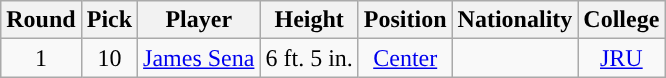<table class="wikitable sortable sortable">
<tr>
<th>Round</th>
<th>Pick</th>
<th>Player</th>
<th>Height</th>
<th>Position</th>
<th>Nationality</th>
<th>College</th>
</tr>
<tr style="text-align: center">
<td>1</td>
<td>10</td>
<td><a href='#'>James Sena</a></td>
<td>6 ft. 5 in.</td>
<td><a href='#'>Center</a></td>
<td></td>
<td><a href='#'>JRU</a></td>
</tr>
</table>
